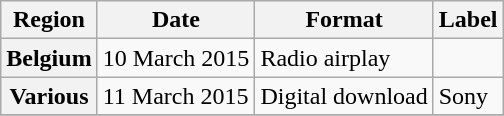<table class="wikitable plainrowheaders unsortable">
<tr>
<th>Region</th>
<th>Date</th>
<th>Format</th>
<th>Label</th>
</tr>
<tr>
<th scope="row">Belgium</th>
<td>10 March 2015</td>
<td>Radio airplay</td>
<td></td>
</tr>
<tr>
<th scope="row">Various</th>
<td>11 March 2015</td>
<td>Digital download</td>
<td>Sony</td>
</tr>
<tr>
</tr>
</table>
